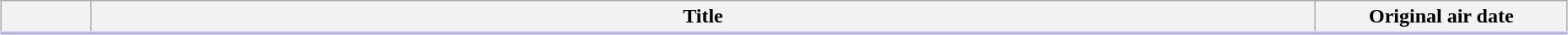<table class="wikitable" style="width:98%; margin:auto; background:#FFF;">
<tr style="border-bottom: 3px solid #CCF;">
<th style="width:4em;"></th>
<th>Title</th>
<th style="width:12em;">Original air date</th>
</tr>
<tr>
</tr>
</table>
